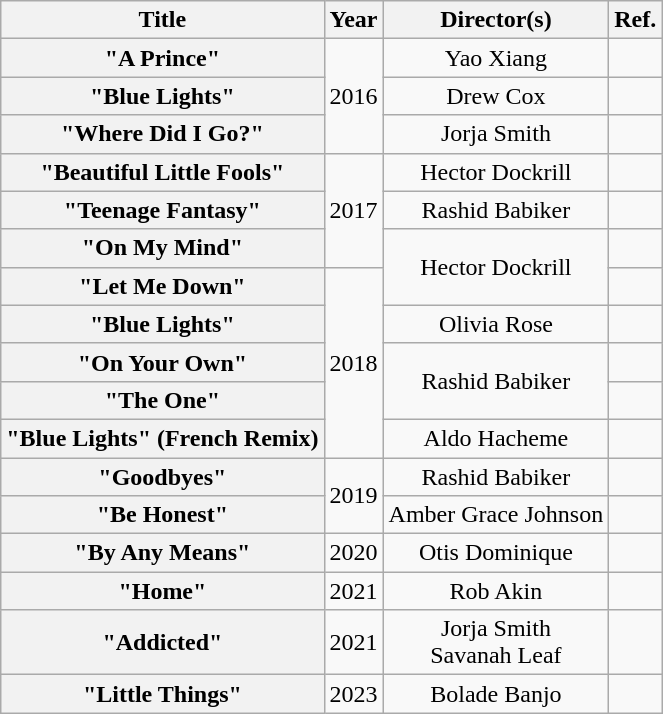<table class="wikitable plainrowheaders" style="text-align:center;">
<tr>
<th scope="col">Title</th>
<th scope="col">Year</th>
<th scope="col">Director(s)</th>
<th scope="col">Ref.</th>
</tr>
<tr>
<th scope="row">"A Prince"</th>
<td rowspan="3">2016</td>
<td>Yao Xiang</td>
<td></td>
</tr>
<tr>
<th scope="row">"Blue Lights"</th>
<td>Drew Cox</td>
<td></td>
</tr>
<tr>
<th scope="row">"Where Did I Go?"</th>
<td>Jorja Smith</td>
<td></td>
</tr>
<tr>
<th scope="row">"Beautiful Little Fools"</th>
<td rowspan="3">2017</td>
<td>Hector Dockrill</td>
<td></td>
</tr>
<tr>
<th scope="row">"Teenage Fantasy"</th>
<td>Rashid Babiker</td>
<td></td>
</tr>
<tr>
<th scope="row">"On My Mind"<br></th>
<td rowspan="2">Hector Dockrill</td>
<td></td>
</tr>
<tr>
<th scope="row">"Let Me Down"<br></th>
<td rowspan="5">2018</td>
<td></td>
</tr>
<tr>
<th scope="row">"Blue Lights"</th>
<td>Olivia Rose</td>
<td></td>
</tr>
<tr>
<th scope="row">"On Your Own"</th>
<td rowspan="2">Rashid Babiker</td>
<td></td>
</tr>
<tr>
<th scope="row">"The One"</th>
<td></td>
</tr>
<tr>
<th scope="row">"Blue Lights" (French Remix)<br></th>
<td>Aldo Hacheme</td>
<td></td>
</tr>
<tr>
<th scope="row">"Goodbyes"</th>
<td rowspan="2">2019</td>
<td>Rashid Babiker</td>
<td></td>
</tr>
<tr>
<th scope="row">"Be Honest"</th>
<td>Amber Grace Johnson</td>
<td></td>
</tr>
<tr>
<th scope="row">"By Any Means"</th>
<td>2020</td>
<td>Otis Dominique</td>
<td></td>
</tr>
<tr>
<th scope="row">"Home"</th>
<td>2021</td>
<td>Rob Akin</td>
<td></td>
</tr>
<tr>
<th scope="row">"Addicted"</th>
<td>2021</td>
<td>Jorja Smith<br> Savanah Leaf</td>
<td></td>
</tr>
<tr>
<th scope="row">"Little Things"</th>
<td>2023</td>
<td>Bolade Banjo</td>
<td></td>
</tr>
</table>
